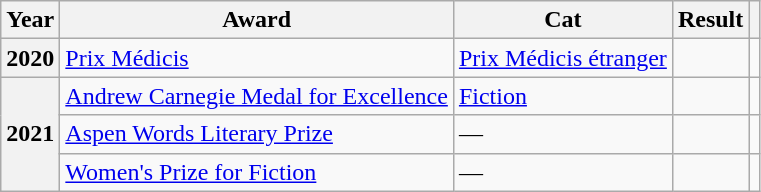<table class="wikitable">
<tr>
<th>Year</th>
<th>Award</th>
<th>Cat</th>
<th>Result</th>
<th></th>
</tr>
<tr>
<th>2020</th>
<td><a href='#'>Prix Médicis</a></td>
<td><a href='#'>Prix Médicis étranger</a></td>
<td></td>
<td></td>
</tr>
<tr>
<th rowspan="3">2021</th>
<td><a href='#'>Andrew Carnegie Medal for Excellence</a></td>
<td><a href='#'>Fiction</a></td>
<td></td>
<td></td>
</tr>
<tr>
<td><a href='#'>Aspen Words Literary Prize</a></td>
<td>—</td>
<td></td>
<td><em></em></td>
</tr>
<tr>
<td><a href='#'>Women's Prize for Fiction</a></td>
<td>—</td>
<td></td>
<td></td>
</tr>
</table>
